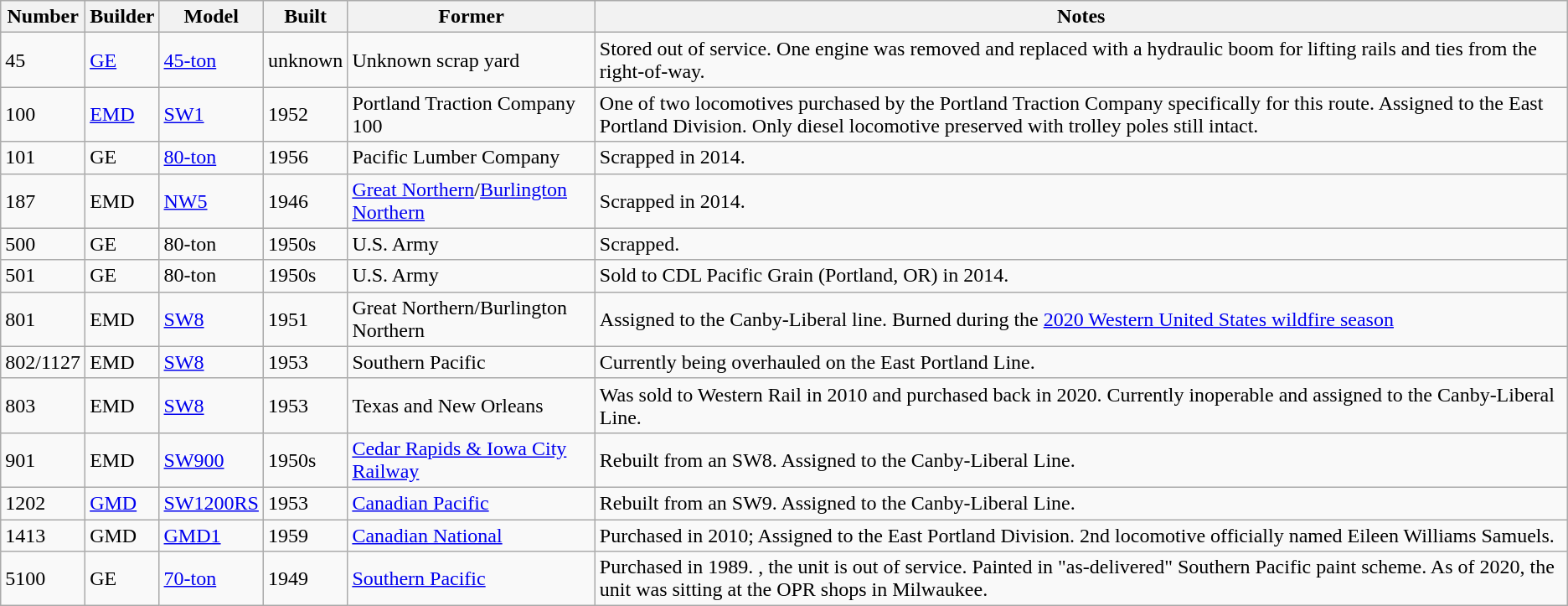<table class="wikitable sortable">
<tr>
<th>Number</th>
<th>Builder</th>
<th>Model</th>
<th>Built</th>
<th>Former</th>
<th>Notes</th>
</tr>
<tr>
<td>45</td>
<td><a href='#'>GE</a></td>
<td><a href='#'>45-ton</a></td>
<td>unknown</td>
<td>Unknown scrap yard</td>
<td>Stored out of service. One engine was removed and replaced with a hydraulic boom for lifting rails and ties from the right-of-way.</td>
</tr>
<tr>
<td>100</td>
<td><a href='#'>EMD</a></td>
<td><a href='#'>SW1</a></td>
<td>1952</td>
<td>Portland Traction Company 100</td>
<td>One of two locomotives purchased by the Portland Traction Company specifically for this route. Assigned to the East Portland Division. Only diesel locomotive preserved with trolley poles still intact.</td>
</tr>
<tr>
<td>101</td>
<td>GE</td>
<td><a href='#'>80-ton</a></td>
<td>1956</td>
<td>Pacific Lumber Company</td>
<td>Scrapped in 2014.</td>
</tr>
<tr>
<td>187</td>
<td>EMD</td>
<td><a href='#'>NW5</a></td>
<td>1946</td>
<td><a href='#'>Great Northern</a>/<a href='#'>Burlington Northern</a></td>
<td>Scrapped in 2014.</td>
</tr>
<tr>
<td>500</td>
<td>GE</td>
<td>80-ton</td>
<td>1950s</td>
<td>U.S. Army</td>
<td>Scrapped.</td>
</tr>
<tr>
<td>501</td>
<td>GE</td>
<td>80-ton</td>
<td>1950s</td>
<td>U.S. Army</td>
<td>Sold to CDL Pacific Grain (Portland, OR) in 2014.</td>
</tr>
<tr>
<td>801</td>
<td>EMD</td>
<td><a href='#'>SW8</a></td>
<td>1951</td>
<td>Great Northern/Burlington Northern</td>
<td>Assigned to the Canby-Liberal line. Burned during the <a href='#'>2020 Western United States wildfire season</a></td>
</tr>
<tr>
<td>802/1127</td>
<td>EMD</td>
<td><a href='#'>SW8</a></td>
<td>1953</td>
<td>Southern Pacific</td>
<td>Currently being overhauled on the East Portland Line.</td>
</tr>
<tr>
<td>803</td>
<td>EMD</td>
<td><a href='#'>SW8</a></td>
<td>1953</td>
<td>Texas and New Orleans</td>
<td>Was sold to Western Rail in 2010 and purchased back in 2020. Currently inoperable and assigned to the Canby-Liberal Line.</td>
</tr>
<tr>
<td>901</td>
<td>EMD</td>
<td><a href='#'>SW900</a></td>
<td>1950s</td>
<td><a href='#'>Cedar Rapids & Iowa City Railway</a></td>
<td>Rebuilt from an SW8. Assigned to the Canby-Liberal Line.</td>
</tr>
<tr>
<td>1202</td>
<td><a href='#'>GMD</a></td>
<td><a href='#'>SW1200RS</a></td>
<td>1953</td>
<td><a href='#'>Canadian Pacific</a></td>
<td>Rebuilt from an SW9. Assigned to the Canby-Liberal Line.</td>
</tr>
<tr>
<td>1413</td>
<td>GMD</td>
<td><a href='#'>GMD1</a></td>
<td>1959</td>
<td><a href='#'>Canadian National</a></td>
<td>Purchased in 2010; Assigned to the East Portland Division. 2nd locomotive officially named Eileen Williams Samuels.</td>
</tr>
<tr>
<td>5100</td>
<td>GE</td>
<td><a href='#'>70-ton</a></td>
<td>1949</td>
<td><a href='#'>Southern Pacific</a></td>
<td>Purchased in 1989. , the unit is out of service. Painted in "as-delivered" Southern Pacific paint scheme. As of 2020, the unit was sitting at the OPR shops in Milwaukee.</td>
</tr>
</table>
